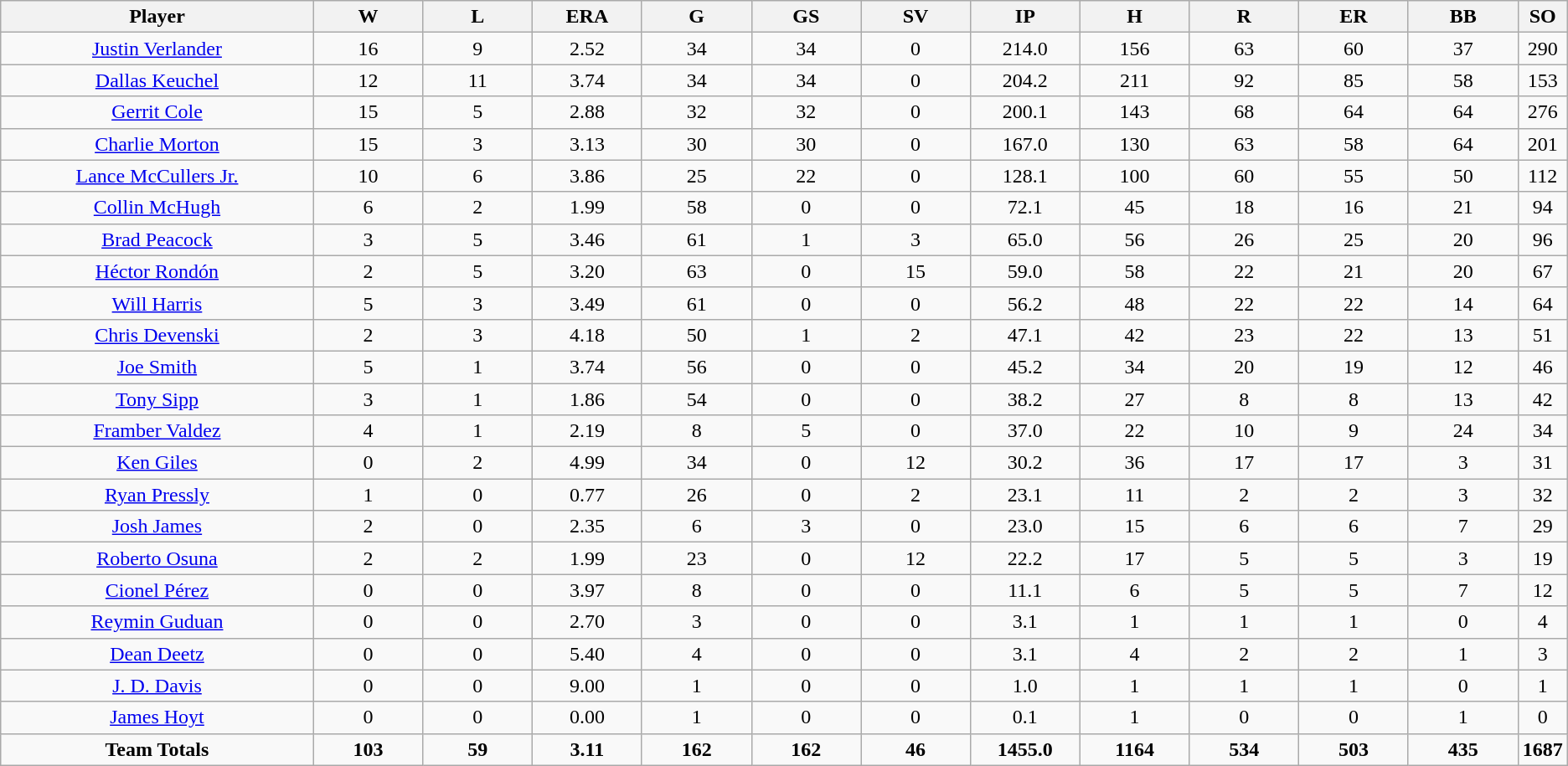<table class=wikitable style="text-align:center">
<tr>
<th bgcolor=#DDDDFF; width="20%">Player</th>
<th bgcolor=#DDDDFF; width="7%">W</th>
<th bgcolor=#DDDDFF; width="7%">L</th>
<th bgcolor=#DDDDFF; width="7%">ERA</th>
<th bgcolor=#DDDDFF; width="7%">G</th>
<th bgcolor=#DDDDFF; width="7%">GS</th>
<th bgcolor=#DDDDFF; width="7%">SV</th>
<th bgcolor=#DDDDFF; width="7%">IP</th>
<th bgcolor=#DDDDFF; width="7%">H</th>
<th bgcolor=#DDDDFF; width="7%">R</th>
<th bgcolor=#DDDDFF; width="7%">ER</th>
<th bgcolor=#DDDDFF; width="7%">BB</th>
<th bgcolor=#DDDDFF; width="7%">SO</th>
</tr>
<tr>
<td><a href='#'>Justin Verlander</a></td>
<td>16</td>
<td>9</td>
<td>2.52</td>
<td>34</td>
<td>34</td>
<td>0</td>
<td>214.0</td>
<td>156</td>
<td>63</td>
<td>60</td>
<td>37</td>
<td>290</td>
</tr>
<tr>
<td><a href='#'>Dallas Keuchel</a></td>
<td>12</td>
<td>11</td>
<td>3.74</td>
<td>34</td>
<td>34</td>
<td>0</td>
<td>204.2</td>
<td>211</td>
<td>92</td>
<td>85</td>
<td>58</td>
<td>153</td>
</tr>
<tr>
<td><a href='#'>Gerrit Cole</a></td>
<td>15</td>
<td>5</td>
<td>2.88</td>
<td>32</td>
<td>32</td>
<td>0</td>
<td>200.1</td>
<td>143</td>
<td>68</td>
<td>64</td>
<td>64</td>
<td>276</td>
</tr>
<tr>
<td><a href='#'>Charlie Morton</a></td>
<td>15</td>
<td>3</td>
<td>3.13</td>
<td>30</td>
<td>30</td>
<td>0</td>
<td>167.0</td>
<td>130</td>
<td>63</td>
<td>58</td>
<td>64</td>
<td>201</td>
</tr>
<tr>
<td><a href='#'>Lance McCullers Jr.</a></td>
<td>10</td>
<td>6</td>
<td>3.86</td>
<td>25</td>
<td>22</td>
<td>0</td>
<td>128.1</td>
<td>100</td>
<td>60</td>
<td>55</td>
<td>50</td>
<td>112</td>
</tr>
<tr>
<td><a href='#'>Collin McHugh</a></td>
<td>6</td>
<td>2</td>
<td>1.99</td>
<td>58</td>
<td>0</td>
<td>0</td>
<td>72.1</td>
<td>45</td>
<td>18</td>
<td>16</td>
<td>21</td>
<td>94</td>
</tr>
<tr>
<td><a href='#'>Brad Peacock</a></td>
<td>3</td>
<td>5</td>
<td>3.46</td>
<td>61</td>
<td>1</td>
<td>3</td>
<td>65.0</td>
<td>56</td>
<td>26</td>
<td>25</td>
<td>20</td>
<td>96</td>
</tr>
<tr>
<td><a href='#'>Héctor Rondón</a></td>
<td>2</td>
<td>5</td>
<td>3.20</td>
<td>63</td>
<td>0</td>
<td>15</td>
<td>59.0</td>
<td>58</td>
<td>22</td>
<td>21</td>
<td>20</td>
<td>67</td>
</tr>
<tr>
<td><a href='#'>Will Harris</a></td>
<td>5</td>
<td>3</td>
<td>3.49</td>
<td>61</td>
<td>0</td>
<td>0</td>
<td>56.2</td>
<td>48</td>
<td>22</td>
<td>22</td>
<td>14</td>
<td>64</td>
</tr>
<tr>
<td><a href='#'>Chris Devenski</a></td>
<td>2</td>
<td>3</td>
<td>4.18</td>
<td>50</td>
<td>1</td>
<td>2</td>
<td>47.1</td>
<td>42</td>
<td>23</td>
<td>22</td>
<td>13</td>
<td>51</td>
</tr>
<tr>
<td><a href='#'>Joe Smith</a></td>
<td>5</td>
<td>1</td>
<td>3.74</td>
<td>56</td>
<td>0</td>
<td>0</td>
<td>45.2</td>
<td>34</td>
<td>20</td>
<td>19</td>
<td>12</td>
<td>46</td>
</tr>
<tr>
<td><a href='#'>Tony Sipp</a></td>
<td>3</td>
<td>1</td>
<td>1.86</td>
<td>54</td>
<td>0</td>
<td>0</td>
<td>38.2</td>
<td>27</td>
<td>8</td>
<td>8</td>
<td>13</td>
<td>42</td>
</tr>
<tr>
<td><a href='#'>Framber Valdez</a></td>
<td>4</td>
<td>1</td>
<td>2.19</td>
<td>8</td>
<td>5</td>
<td>0</td>
<td>37.0</td>
<td>22</td>
<td>10</td>
<td>9</td>
<td>24</td>
<td>34</td>
</tr>
<tr>
<td><a href='#'>Ken Giles</a></td>
<td>0</td>
<td>2</td>
<td>4.99</td>
<td>34</td>
<td>0</td>
<td>12</td>
<td>30.2</td>
<td>36</td>
<td>17</td>
<td>17</td>
<td>3</td>
<td>31</td>
</tr>
<tr>
<td><a href='#'>Ryan Pressly</a></td>
<td>1</td>
<td>0</td>
<td>0.77</td>
<td>26</td>
<td>0</td>
<td>2</td>
<td>23.1</td>
<td>11</td>
<td>2</td>
<td>2</td>
<td>3</td>
<td>32</td>
</tr>
<tr>
<td><a href='#'>Josh James</a></td>
<td>2</td>
<td>0</td>
<td>2.35</td>
<td>6</td>
<td>3</td>
<td>0</td>
<td>23.0</td>
<td>15</td>
<td>6</td>
<td>6</td>
<td>7</td>
<td>29</td>
</tr>
<tr>
<td><a href='#'>Roberto Osuna</a></td>
<td>2</td>
<td>2</td>
<td>1.99</td>
<td>23</td>
<td>0</td>
<td>12</td>
<td>22.2</td>
<td>17</td>
<td>5</td>
<td>5</td>
<td>3</td>
<td>19</td>
</tr>
<tr>
<td><a href='#'>Cionel Pérez</a></td>
<td>0</td>
<td>0</td>
<td>3.97</td>
<td>8</td>
<td>0</td>
<td>0</td>
<td>11.1</td>
<td>6</td>
<td>5</td>
<td>5</td>
<td>7</td>
<td>12</td>
</tr>
<tr>
<td><a href='#'>Reymin Guduan</a></td>
<td>0</td>
<td>0</td>
<td>2.70</td>
<td>3</td>
<td>0</td>
<td>0</td>
<td>3.1</td>
<td>1</td>
<td>1</td>
<td>1</td>
<td>0</td>
<td>4</td>
</tr>
<tr>
<td><a href='#'>Dean Deetz</a></td>
<td>0</td>
<td>0</td>
<td>5.40</td>
<td>4</td>
<td>0</td>
<td>0</td>
<td>3.1</td>
<td>4</td>
<td>2</td>
<td>2</td>
<td>1</td>
<td>3</td>
</tr>
<tr>
<td><a href='#'>J. D. Davis</a></td>
<td>0</td>
<td>0</td>
<td>9.00</td>
<td>1</td>
<td>0</td>
<td>0</td>
<td>1.0</td>
<td>1</td>
<td>1</td>
<td>1</td>
<td>0</td>
<td>1</td>
</tr>
<tr>
<td><a href='#'>James Hoyt</a></td>
<td>0</td>
<td>0</td>
<td>0.00</td>
<td>1</td>
<td>0</td>
<td>0</td>
<td>0.1</td>
<td>1</td>
<td>0</td>
<td>0</td>
<td>1</td>
<td>0</td>
</tr>
<tr>
<td><strong>Team Totals</strong></td>
<td><strong>103</strong></td>
<td><strong>59</strong></td>
<td><strong>3.11</strong></td>
<td><strong>162</strong></td>
<td><strong>162</strong></td>
<td><strong>46</strong></td>
<td><strong>1455.0</strong></td>
<td><strong>1164</strong></td>
<td><strong>534</strong></td>
<td><strong>503</strong></td>
<td><strong>435</strong></td>
<td><strong>1687</strong></td>
</tr>
</table>
